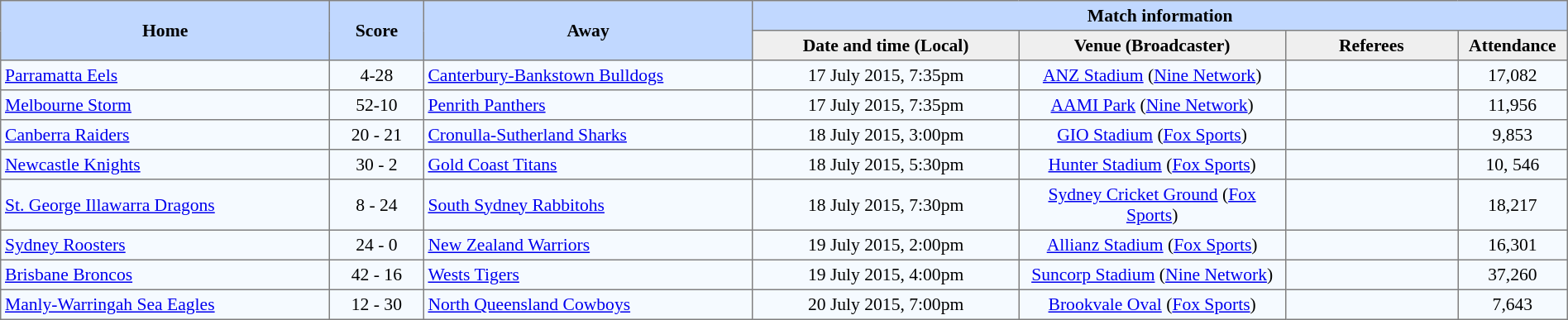<table border="1" cellpadding="3" cellspacing="0" style="border-collapse:collapse; font-size:90%; width:100%;">
<tr style="background:#c1d8ff;">
<th rowspan="2" style="width:21%;">Home</th>
<th rowspan="2" style="width:6%;">Score</th>
<th rowspan="2" style="width:21%;">Away</th>
<th colspan=6>Match information</th>
</tr>
<tr style="background:#efefef;">
<th width=17%>Date and time (Local)</th>
<th width="17%">Venue (Broadcaster)</th>
<th width=11%>Referees</th>
<th width=7%>Attendance</th>
</tr>
<tr style="text-align:center; background:#f5faff;">
<td align="left"> <a href='#'>Parramatta Eels</a></td>
<td>4-28</td>
<td align="left"> <a href='#'>Canterbury-Bankstown Bulldogs</a></td>
<td>17 July 2015, 7:35pm</td>
<td><a href='#'>ANZ Stadium</a>  (<a href='#'>Nine Network</a>)</td>
<td></td>
<td>17,082</td>
</tr>
<tr style="text-align:center; background:#f5faff;">
<td align="left"> <a href='#'>Melbourne Storm</a></td>
<td>52-10</td>
<td align="left"> <a href='#'>Penrith Panthers</a></td>
<td>17 July 2015, 7:35pm</td>
<td><a href='#'>AAMI Park</a>  (<a href='#'>Nine Network</a>)</td>
<td></td>
<td>11,956</td>
</tr>
<tr style="text-align:center; background:#f5faff;">
<td align="left"> <a href='#'>Canberra Raiders</a></td>
<td>20 - 21</td>
<td align="left"> <a href='#'>Cronulla-Sutherland Sharks</a></td>
<td>18 July 2015, 3:00pm</td>
<td><a href='#'>GIO Stadium</a> (<a href='#'>Fox Sports</a>)</td>
<td></td>
<td>9,853</td>
</tr>
<tr style="text-align:center; background:#f5faff;">
<td align="left"> <a href='#'>Newcastle Knights</a></td>
<td>30 - 2</td>
<td align="left"> <a href='#'>Gold Coast Titans</a></td>
<td>18 July 2015, 5:30pm</td>
<td><a href='#'>Hunter Stadium</a> (<a href='#'>Fox Sports</a>)</td>
<td></td>
<td>10, 546</td>
</tr>
<tr style="text-align:center; background:#f5faff;">
<td align="left"> <a href='#'>St. George Illawarra Dragons</a></td>
<td>8 - 24</td>
<td align="left"> <a href='#'>South Sydney Rabbitohs</a></td>
<td>18 July 2015, 7:30pm</td>
<td><a href='#'>Sydney Cricket Ground</a> (<a href='#'>Fox Sports</a>)</td>
<td></td>
<td>18,217</td>
</tr>
<tr style="text-align:center; background:#f5faff;">
<td align="left"><a href='#'>Sydney Roosters</a></td>
<td>24 - 0</td>
<td align="left"> <a href='#'>New Zealand Warriors</a></td>
<td>19 July 2015, 2:00pm</td>
<td><a href='#'>Allianz Stadium</a> (<a href='#'>Fox Sports</a>)</td>
<td></td>
<td>16,301</td>
</tr>
<tr style="text-align:center; background:#f5faff;">
<td align="left"> <a href='#'>Brisbane Broncos</a></td>
<td>42 - 16</td>
<td align="left"> <a href='#'>Wests Tigers</a></td>
<td>19 July 2015, 4:00pm</td>
<td><a href='#'>Suncorp Stadium</a>  (<a href='#'>Nine Network</a>)</td>
<td></td>
<td>37,260</td>
</tr>
<tr style="text-align:center; background:#f5faff;">
<td align="left"> <a href='#'>Manly-Warringah Sea Eagles</a></td>
<td>12 - 30</td>
<td align="left"> <a href='#'>North Queensland Cowboys</a></td>
<td>20 July 2015, 7:00pm</td>
<td><a href='#'>Brookvale Oval</a> (<a href='#'>Fox Sports</a>)</td>
<td></td>
<td>7,643</td>
</tr>
</table>
